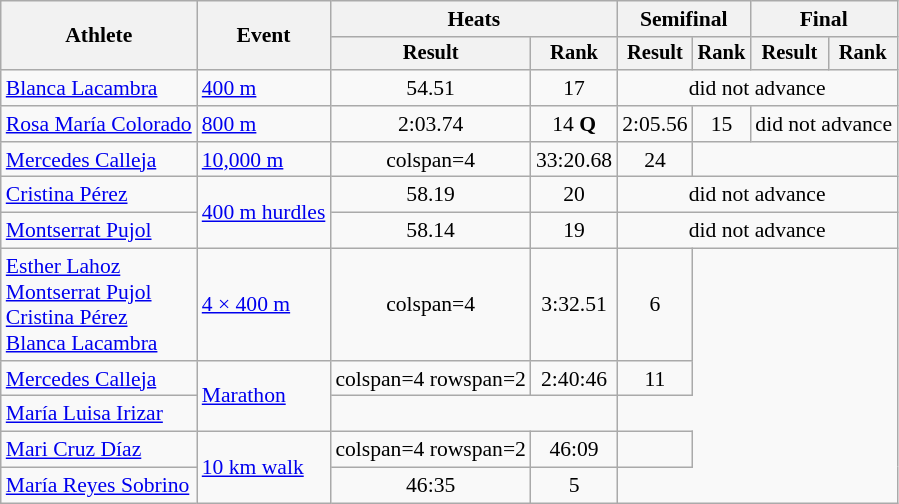<table class="wikitable" style="font-size:90%">
<tr>
<th rowspan="2">Athlete</th>
<th rowspan="2">Event</th>
<th colspan="2">Heats</th>
<th colspan="2">Semifinal</th>
<th colspan="2">Final</th>
</tr>
<tr style="font-size:95%">
<th>Result</th>
<th>Rank</th>
<th>Result</th>
<th>Rank</th>
<th>Result</th>
<th>Rank</th>
</tr>
<tr align=center>
<td align=left><a href='#'>Blanca Lacambra</a></td>
<td align=left><a href='#'>400 m</a></td>
<td>54.51</td>
<td>17</td>
<td colspan=4>did not advance</td>
</tr>
<tr align=center>
<td align=left><a href='#'>Rosa María Colorado</a></td>
<td align=left><a href='#'>800 m</a></td>
<td>2:03.74</td>
<td>14 <strong>Q</strong></td>
<td>2:05.56</td>
<td>15</td>
<td colspan=2>did not advance</td>
</tr>
<tr align=center>
<td align=left><a href='#'>Mercedes Calleja</a></td>
<td align=left><a href='#'>10,000 m</a></td>
<td>colspan=4 </td>
<td>33:20.68</td>
<td>24</td>
</tr>
<tr align=center>
<td align=left><a href='#'>Cristina Pérez</a></td>
<td align=left rowspan=2><a href='#'>400 m hurdles</a></td>
<td>58.19</td>
<td>20</td>
<td colspan=4>did not advance</td>
</tr>
<tr align=center>
<td align=left><a href='#'>Montserrat Pujol</a></td>
<td>58.14</td>
<td>19</td>
<td colspan=4>did not advance</td>
</tr>
<tr align=center>
<td align=left><a href='#'>Esther Lahoz</a><br><a href='#'>Montserrat Pujol</a><br><a href='#'>Cristina Pérez</a><br><a href='#'>Blanca Lacambra</a></td>
<td align=left><a href='#'>4 × 400 m</a></td>
<td>colspan=4 </td>
<td>3:32.51</td>
<td>6</td>
</tr>
<tr align=center>
<td align=left><a href='#'>Mercedes Calleja</a></td>
<td align=left rowspan=2><a href='#'>Marathon</a></td>
<td>colspan=4 rowspan=2 </td>
<td>2:40:46</td>
<td>11</td>
</tr>
<tr align=center>
<td align=left><a href='#'>María Luisa Irizar</a></td>
<td colspan=2></td>
</tr>
<tr align=center>
<td align=left><a href='#'>Mari Cruz Díaz</a></td>
<td align=left rowspan=2><a href='#'>10 km walk</a></td>
<td>colspan=4 rowspan=2 </td>
<td>46:09</td>
<td></td>
</tr>
<tr align=center>
<td align=left><a href='#'>María Reyes Sobrino</a></td>
<td>46:35</td>
<td>5</td>
</tr>
</table>
